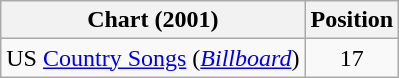<table class="wikitable sortable">
<tr>
<th scope="col">Chart (2001)</th>
<th scope="col">Position</th>
</tr>
<tr>
<td>US <a href='#'>Country Songs</a> (<em><a href='#'>Billboard</a></em>)</td>
<td align="center">17</td>
</tr>
</table>
